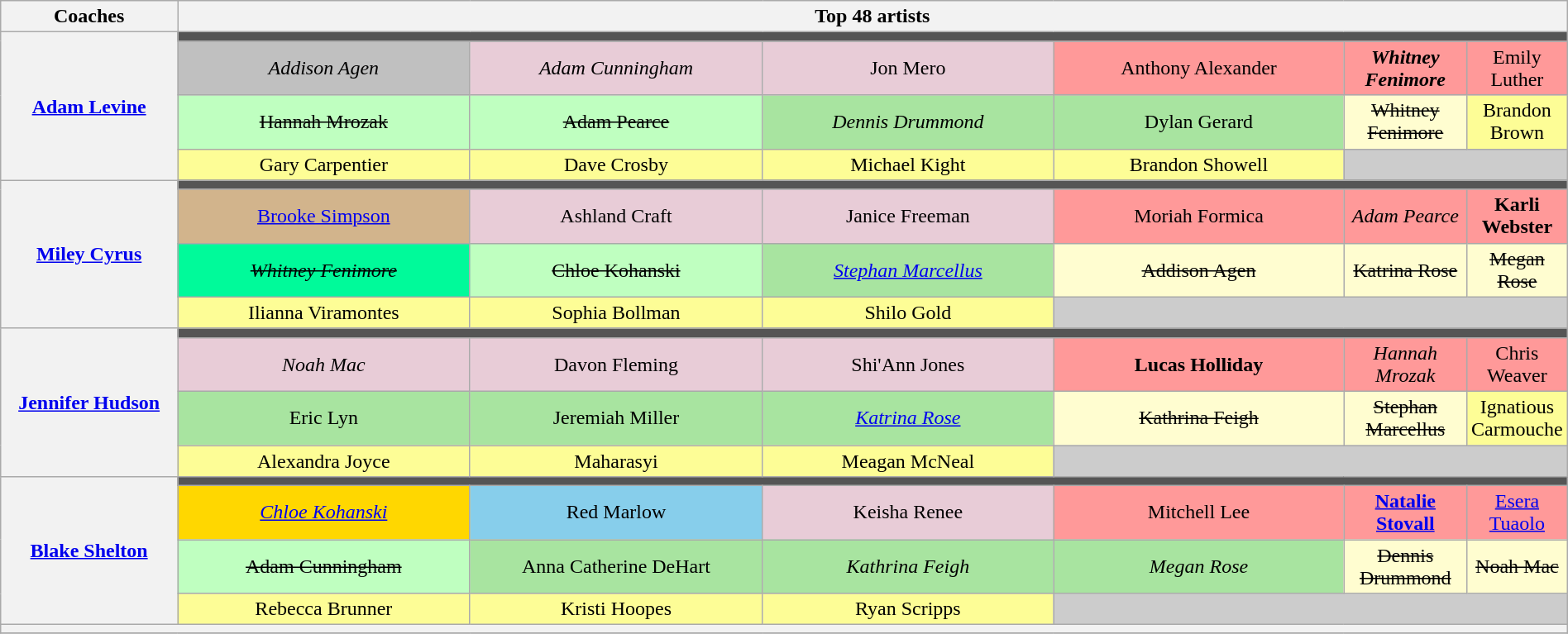<table class="wikitable" style="text-align:center;  width:100%;">
<tr>
<th scope="col" style="width:12%;">Coaches</th>
<th colspan="6" scope="col" style="width:84%;">Top 48 artists</th>
</tr>
<tr>
<th rowspan="4"><a href='#'>Adam Levine</a></th>
<td colspan="6" style="background:#555;"></td>
</tr>
<tr>
<td width="20%" style="background:silver" width="13%"><em>Addison Agen</em></td>
<td width="20%" style="background:#E8CCD7" width="13%"><em>Adam Cunningham</em></td>
<td width="20%" style="background:#E8CCD7" width="13%">Jon Mero</td>
<td width="20%" style="background:#FF9999" width="13%">Anthony Alexander</td>
<td width="20%" style="background:#FF9999" width="13%"><strong><em>Whitney Fenimore</em></strong></td>
<td width="20%" style="background:#FF9999" width="13%">Emily Luther</td>
</tr>
<tr>
<td style="background:#BFFFC0"><s>Hannah Mrozak</s></td>
<td style="background:#BFFFC0"><s>Adam Pearce</s></td>
<td style="background:#A8E4A0"><em>Dennis Drummond</em></td>
<td style="background:#A8E4A0">Dylan Gerard</td>
<td style="background:#FFFDD0"><s>Whitney Fenimore</s></td>
<td style="background:#FDFD96">Brandon Brown</td>
</tr>
<tr>
<td style="background:#FDFD96">Gary Carpentier</td>
<td style="background:#FDFD96">Dave Crosby</td>
<td style="background:#FDFD96">Michael Kight</td>
<td style="background:#FDFD96">Brandon Showell</td>
<td colspan="2" style="background:#ccc;"></td>
</tr>
<tr>
<th rowspan="4"><a href='#'>Miley Cyrus</a></th>
<td colspan="6" style="background:#555;"></td>
</tr>
<tr>
<td style="background:tan"><a href='#'>Brooke Simpson</a></td>
<td style="background:#E8CCD7">Ashland Craft</td>
<td style="background:#E8CCD7">Janice Freeman</td>
<td style="background:#FF9999">Moriah Formica</td>
<td style="background:#FF9999"><em>Adam Pearce</em></td>
<td style="background:#FF9999"><strong>Karli Webster</strong></td>
</tr>
<tr>
<td style="background:#00fa9a"><s><em>Whitney Fenimore</em></s></td>
<td style="background:#BFFFC0"><s>Chloe Kohanski</s></td>
<td style="background:#A8E4A0"><em><a href='#'>Stephan Marcellus</a></em></td>
<td style="background:#FFFDD0"><s>Addison Agen</s></td>
<td style="background:#FFFDD0"><s>Katrina Rose</s></td>
<td style="background:#FFFDD0"><s>Megan Rose</s></td>
</tr>
<tr>
<td style="background:#FDFD96">Ilianna Viramontes</td>
<td style="background:#FDFD96">Sophia Bollman</td>
<td style="background:#FDFD96">Shilo Gold</td>
<td style="background:#ccc;" colspan="3"></td>
</tr>
<tr>
<th rowspan="4"><a href='#'>Jennifer Hudson</a></th>
<td colspan="6" style="background:#555;"></td>
</tr>
<tr>
<td style="background:#E8CCD7"><em>Noah Mac</em></td>
<td style="background:#E8CCD7">Davon Fleming</td>
<td style="background:#E8CCD7">Shi'Ann Jones</td>
<td style="background:#FF9999"><strong>Lucas Holliday</strong></td>
<td style="background:#FF9999"><em>Hannah Mrozak</em></td>
<td style="background:#FF9999">Chris Weaver</td>
</tr>
<tr>
<td style="background:#A8E4A0">Eric Lyn</td>
<td style="background:#A8E4A0">Jeremiah Miller</td>
<td style="background:#A8E4A0"><em><a href='#'>Katrina Rose</a></em></td>
<td style="background:#FFFDD0"><s>Kathrina Feigh</s></td>
<td style="background:#FFFDD0"><s>Stephan Marcellus</s></td>
<td style="background:#FDFD96">Ignatious Carmouche</td>
</tr>
<tr>
<td style="background:#FDFD96">Alexandra Joyce</td>
<td style="background:#FDFD96">Maharasyi</td>
<td style="background:#FDFD96">Meagan McNeal</td>
<td style="background:#ccc;" colspan="3"></td>
</tr>
<tr>
<th rowspan="4"><a href='#'>Blake Shelton</a></th>
<td colspan="6" style="background:#555;"></td>
</tr>
<tr>
<td style="background:gold"><em><a href='#'>Chloe Kohanski</a></em></td>
<td style="background:skyblue">Red Marlow</td>
<td style="background:#E8CCD7">Keisha Renee</td>
<td style="background:#FF9999">Mitchell Lee</td>
<td style="background:#FF9999"><strong><a href='#'>Natalie Stovall</a></strong></td>
<td style="background:#FF9999"><a href='#'>Esera Tuaolo</a></td>
</tr>
<tr>
<td style="background:#BFFFC0"><s>Adam Cunningham</s></td>
<td style="background:#A8E4A0">Anna Catherine DeHart</td>
<td style="background:#A8E4A0"><em>Kathrina Feigh </em></td>
<td style="background:#A8E4A0"><em>Megan Rose</em></td>
<td style="background:#FFFDD0"><s>Dennis Drummond</s></td>
<td style="background:#FFFDD0"><s>Noah Mac</s></td>
</tr>
<tr>
<td style="background:#FDFD96">Rebecca Brunner</td>
<td style="background:#FDFD96">Kristi Hoopes</td>
<td style="background:#FDFD96">Ryan Scripps</td>
<td style="background:#ccc;" colspan="3"></td>
</tr>
<tr>
<th style="font-size:90%; line-height:12px;" colspan="7"><small></small></th>
</tr>
<tr>
</tr>
</table>
